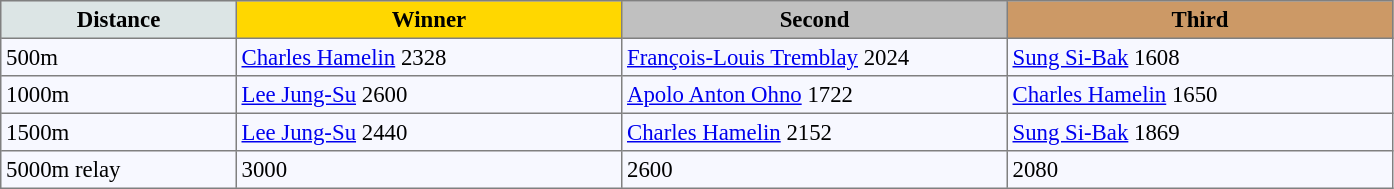<table bgcolor="#f7f8ff" cellpadding="3" cellspacing="0" border="1" style="font-size: 95%; border: gray solid 1px; border-collapse: collapse;">
<tr bgcolor="#CCCCCC">
<td align="center" bgcolor="#DCE5E5" width="150"><strong>Distance</strong></td>
<td align="center" bgcolor="gold" width="250"><strong>Winner</strong></td>
<td align="center" bgcolor="silver" width="250"><strong>Second</strong></td>
<td align="center" bgcolor="CC9966" width="250"><strong>Third</strong></td>
</tr>
<tr align="left">
<td>500m</td>
<td> <a href='#'>Charles Hamelin</a> 2328</td>
<td> <a href='#'>François-Louis Tremblay</a> 2024</td>
<td> <a href='#'>Sung Si-Bak</a> 1608</td>
</tr>
<tr align="left">
<td>1000m</td>
<td> <a href='#'>Lee Jung-Su</a> 2600</td>
<td> <a href='#'>Apolo Anton Ohno</a> 1722</td>
<td> <a href='#'>Charles Hamelin</a> 1650</td>
</tr>
<tr align="left">
<td>1500m</td>
<td> <a href='#'>Lee Jung-Su</a> 2440</td>
<td> <a href='#'>Charles Hamelin</a>  2152</td>
<td> <a href='#'>Sung Si-Bak</a> 1869</td>
</tr>
<tr align="left">
<td>5000m relay</td>
<td> 3000</td>
<td> 2600</td>
<td> 2080</td>
</tr>
</table>
